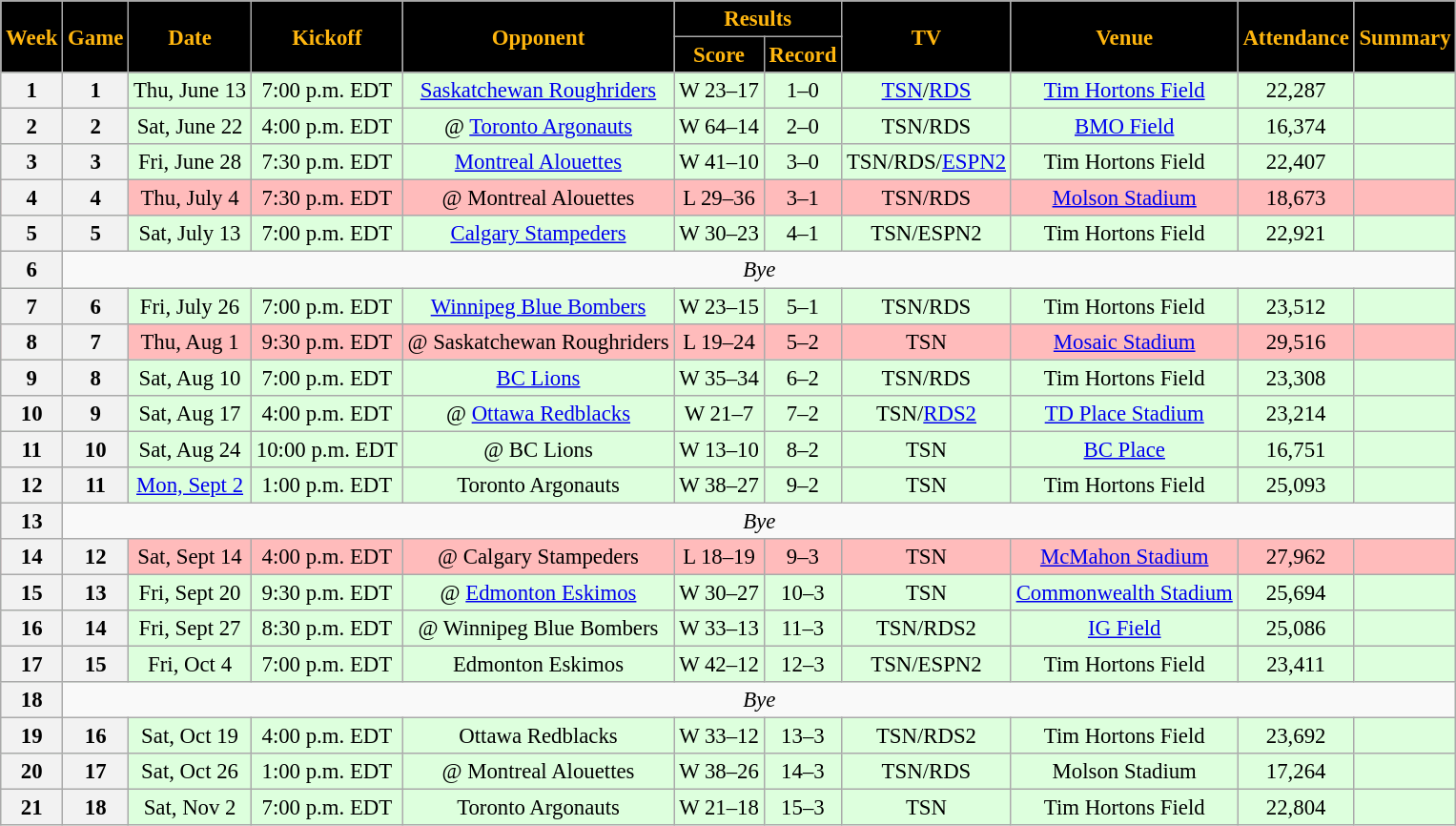<table class="wikitable" style="font-size: 95%;">
<tr>
<th style="background:black;color:#FFB60F;" rowspan=2>Week</th>
<th style="background:black;color:#FFB60F;" rowspan=2>Game</th>
<th style="background:black;color:#FFB60F;" rowspan=2>Date</th>
<th style="background:black;color:#FFB60F;" rowspan=2>Kickoff</th>
<th style="background:black;color:#FFB60F;" rowspan=2>Opponent</th>
<th style="background:black;color:#FFB60F;" colspan=2>Results</th>
<th style="background:black;color:#FFB60F;" rowspan=2>TV</th>
<th style="background:black;color:#FFB60F;" rowspan=2>Venue</th>
<th style="background:black;color:#FFB60F;" rowspan=2>Attendance</th>
<th style="background:black;color:#FFB60F;" rowspan=2>Summary</th>
</tr>
<tr>
<th style="background:black;color:#FFB60F;">Score</th>
<th style="background:black;color:#FFB60F;">Record</th>
</tr>
<tr align="center" bgcolor="ddffdd">
<th align="center"><strong>1</strong></th>
<th align="center"><strong>1</strong></th>
<td align="center">Thu, June 13</td>
<td align="center">7:00 p.m. EDT</td>
<td align="center"><a href='#'>Saskatchewan Roughriders</a></td>
<td align="center">W 23–17</td>
<td align="center">1–0</td>
<td align="center"><a href='#'>TSN</a>/<a href='#'>RDS</a></td>
<td align="center"><a href='#'>Tim Hortons Field</a></td>
<td align="center">22,287</td>
<td align="center"></td>
</tr>
<tr align="center" bgcolor="ddffdd">
<th align="center"><strong>2</strong></th>
<th align="center"><strong>2</strong></th>
<td align="center">Sat, June 22</td>
<td align="center">4:00 p.m. EDT</td>
<td align="center">@ <a href='#'>Toronto Argonauts</a></td>
<td align="center">W 64–14</td>
<td align="center">2–0</td>
<td align="center">TSN/RDS</td>
<td align="center"><a href='#'>BMO Field</a></td>
<td align="center">16,374</td>
<td align="center"></td>
</tr>
<tr align="center" bgcolor="ddffdd">
<th align="center"><strong>3</strong></th>
<th align="center"><strong>3</strong></th>
<td align="center">Fri, June 28</td>
<td align="center">7:30 p.m. EDT</td>
<td align="center"><a href='#'>Montreal Alouettes</a></td>
<td align="center">W 41–10</td>
<td align="center">3–0</td>
<td align="center">TSN/RDS/<a href='#'>ESPN2</a></td>
<td align="center">Tim Hortons Field</td>
<td align="center">22,407</td>
<td align="center"></td>
</tr>
<tr align="center" bgcolor="ffbbbb">
<th align="center"><strong>4</strong></th>
<th align="center"><strong>4</strong></th>
<td align="center">Thu, July 4</td>
<td align="center">7:30 p.m. EDT</td>
<td align="center">@ Montreal Alouettes</td>
<td align="center">L 29–36</td>
<td align="center">3–1</td>
<td align="center">TSN/RDS</td>
<td align="center"><a href='#'>Molson Stadium</a></td>
<td align="center">18,673</td>
<td align="center"></td>
</tr>
<tr align="center" bgcolor="ddffdd">
<th align="center"><strong>5</strong></th>
<th align="center"><strong>5</strong></th>
<td align="center">Sat, July 13</td>
<td align="center">7:00 p.m. EDT</td>
<td align="center"><a href='#'>Calgary Stampeders</a></td>
<td align="center">W 30–23</td>
<td align="center">4–1</td>
<td align="center">TSN/ESPN2</td>
<td align="center">Tim Hortons Field</td>
<td align="center">22,921</td>
<td align="center"></td>
</tr>
<tr style= bgcolor="ffffff">
<th align="center"><strong>6</strong></th>
<td colspan=10 align="center" valign="middle"><em>Bye</em></td>
</tr>
<tr align="center" bgcolor="ddffdd">
<th align="center"><strong>7</strong></th>
<th align="center"><strong>6</strong></th>
<td align="center">Fri, July 26</td>
<td align="center">7:00 p.m. EDT</td>
<td align="center"><a href='#'>Winnipeg Blue Bombers</a></td>
<td align="center">W 23–15</td>
<td align="center">5–1</td>
<td align="center">TSN/RDS</td>
<td align="center">Tim Hortons Field</td>
<td align="center">23,512</td>
<td align="center"></td>
</tr>
<tr align="center" bgcolor="ffbbbb">
<th align="center"><strong>8</strong></th>
<th align="center"><strong>7</strong></th>
<td align="center">Thu, Aug 1</td>
<td align="center">9:30 p.m. EDT</td>
<td align="center">@ Saskatchewan Roughriders</td>
<td align="center">L 19–24</td>
<td align="center">5–2</td>
<td align="center">TSN</td>
<td align="center"><a href='#'>Mosaic Stadium</a></td>
<td align="center">29,516</td>
<td align="center"></td>
</tr>
<tr align="center" bgcolor="ddffdd">
<th align="center"><strong>9</strong></th>
<th align="center"><strong>8</strong></th>
<td align="center">Sat, Aug 10</td>
<td align="center">7:00 p.m. EDT</td>
<td align="center"><a href='#'>BC Lions</a></td>
<td align="center">W 35–34</td>
<td align="center">6–2</td>
<td align="center">TSN/RDS</td>
<td align="center">Tim Hortons Field</td>
<td align="center">23,308</td>
<td align="center"></td>
</tr>
<tr align="center" bgcolor="ddffdd">
<th align="center"><strong>10</strong></th>
<th align="center"><strong>9</strong></th>
<td align="center">Sat, Aug 17</td>
<td align="center">4:00 p.m. EDT</td>
<td align="center">@ <a href='#'>Ottawa Redblacks</a></td>
<td align="center">W 21–7</td>
<td align="center">7–2</td>
<td align="center">TSN/<a href='#'>RDS2</a></td>
<td align="center"><a href='#'>TD Place Stadium</a></td>
<td align="center">23,214</td>
<td align="center"></td>
</tr>
<tr align="center" bgcolor="ddffdd">
<th align="center"><strong>11</strong></th>
<th align="center"><strong>10</strong></th>
<td align="center">Sat, Aug 24</td>
<td align="center">10:00 p.m. EDT</td>
<td align="center">@ BC Lions</td>
<td align="center">W 13–10</td>
<td align="center">8–2</td>
<td align="center">TSN</td>
<td align="center"><a href='#'>BC Place</a></td>
<td align="center">16,751</td>
<td align="center"></td>
</tr>
<tr align="center" bgcolor="ddffdd">
<th align="center"><strong>12</strong></th>
<th align="center"><strong>11</strong></th>
<td align="center"><a href='#'>Mon, Sept 2</a></td>
<td align="center">1:00 p.m. EDT</td>
<td align="center">Toronto Argonauts</td>
<td align="center">W 38–27</td>
<td align="center">9–2</td>
<td align="center">TSN</td>
<td align="center">Tim Hortons Field</td>
<td align="center">25,093</td>
<td align="center"></td>
</tr>
<tr style= bgcolor="ffffff">
<th align="center"><strong>13</strong></th>
<td colspan=10 align="center" valign="middle"><em>Bye</em></td>
</tr>
<tr align="center" bgcolor="ffbbbb">
<th align="center"><strong>14</strong></th>
<th align="center"><strong>12</strong></th>
<td align="center">Sat, Sept 14</td>
<td align="center">4:00 p.m. EDT</td>
<td align="center">@ Calgary Stampeders</td>
<td align="center">L 18–19</td>
<td align="center">9–3</td>
<td align="center">TSN</td>
<td align="center"><a href='#'>McMahon Stadium</a></td>
<td align="center">27,962</td>
<td align="center"></td>
</tr>
<tr align="center" bgcolor="ddffdd">
<th align="center"><strong>15</strong></th>
<th align="center"><strong>13</strong></th>
<td align="center">Fri, Sept 20</td>
<td align="center">9:30 p.m. EDT</td>
<td align="center">@ <a href='#'>Edmonton Eskimos</a></td>
<td align="center">W 30–27</td>
<td align="center">10–3</td>
<td align="center">TSN</td>
<td align="center"><a href='#'>Commonwealth Stadium</a></td>
<td align="center">25,694</td>
<td align="center"></td>
</tr>
<tr align="center" bgcolor="ddffdd">
<th align="center"><strong>16</strong></th>
<th align="center"><strong>14</strong></th>
<td align="center">Fri, Sept 27</td>
<td align="center">8:30 p.m. EDT</td>
<td align="center">@ Winnipeg Blue Bombers</td>
<td align="center">W 33–13</td>
<td align="center">11–3</td>
<td align="center">TSN/RDS2</td>
<td align="center"><a href='#'>IG Field</a></td>
<td align="center">25,086</td>
<td align="center"></td>
</tr>
<tr align="center" bgcolor="ddffdd">
<th align="center"><strong>17</strong></th>
<th align="center"><strong>15</strong></th>
<td align="center">Fri, Oct 4</td>
<td align="center">7:00 p.m. EDT</td>
<td align="center">Edmonton Eskimos</td>
<td align="center">W 42–12</td>
<td align="center">12–3</td>
<td align="center">TSN/ESPN2</td>
<td align="center">Tim Hortons Field</td>
<td align="center">23,411</td>
<td align="center"></td>
</tr>
<tr style= bgcolor="ffffff">
<th align="center"><strong>18</strong></th>
<td colspan=10 align="center" valign="middle"><em>Bye</em></td>
</tr>
<tr align="center" bgcolor="ddffdd">
<th align="center"><strong>19</strong></th>
<th align="center"><strong>16</strong></th>
<td align="center">Sat, Oct 19</td>
<td align="center">4:00 p.m. EDT</td>
<td align="center">Ottawa Redblacks</td>
<td align="center">W 33–12</td>
<td align="center">13–3</td>
<td align="center">TSN/RDS2</td>
<td align="center">Tim Hortons Field</td>
<td align="center">23,692</td>
<td align="center"></td>
</tr>
<tr align="center"  bgcolor="ddffdd">
<th align="center"><strong>20</strong></th>
<th align="center"><strong>17</strong></th>
<td align="center">Sat, Oct 26</td>
<td align="center">1:00 p.m. EDT</td>
<td align="center">@ Montreal Alouettes</td>
<td align="center">W 38–26</td>
<td align="center">14–3</td>
<td align="center">TSN/RDS</td>
<td align="center">Molson Stadium</td>
<td align="center">17,264</td>
<td align="center"></td>
</tr>
<tr align="center"  bgcolor="ddffdd">
<th align="center"><strong>21</strong></th>
<th align="center"><strong>18</strong></th>
<td align="center">Sat, Nov 2</td>
<td align="center">7:00 p.m. EDT</td>
<td align="center">Toronto Argonauts</td>
<td align="center">W 21–18</td>
<td align="center">15–3</td>
<td align="center">TSN</td>
<td align="center">Tim Hortons Field</td>
<td align="center">22,804</td>
<td align="center"></td>
</tr>
</table>
